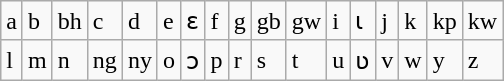<table class="wikitable">
<tr>
<td>a</td>
<td>b</td>
<td>bh</td>
<td>c</td>
<td>d</td>
<td>e</td>
<td>ɛ</td>
<td>f</td>
<td>g</td>
<td>gb</td>
<td>gw</td>
<td>i</td>
<td>ɩ</td>
<td>j</td>
<td>k</td>
<td>kp</td>
<td>kw</td>
</tr>
<tr>
<td>l</td>
<td>m</td>
<td>n</td>
<td>ng</td>
<td>ny</td>
<td>o</td>
<td>ɔ</td>
<td>p</td>
<td>r</td>
<td>s</td>
<td>t</td>
<td>u</td>
<td>ʋ</td>
<td>v</td>
<td>w</td>
<td>y</td>
<td>z</td>
</tr>
</table>
